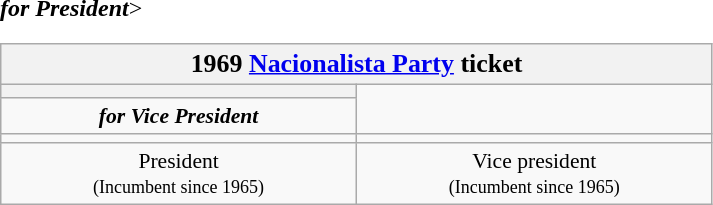<table class=wikitable style="font-size:90%; text-align:center">
<tr>
<th colspan=2><big>1969 <a href='#'>Nacionalista Party</a> ticket</big></th>
</tr>
<tr>
<th style="width:3em; font-size:135%; background:></th>
<th style="width:3em; font-size:135%; background:></th>
</tr>
<tr style="color:#000; font-size:100%; background:#>
<td style="width:200px;"><strong><em>for President</em></strong></td>
<td style="width:200px;"><strong><em>for Vice President</em></strong></td>
</tr>
<tr <--Do not add a generic image here, that would be forbidden under WP:IPH-->>
<td></td>
<td></td>
</tr>
<tr>
<td style=width:16em>President<br><small>(Incumbent since 1965)</small></td>
<td style=width:16em>Vice president<br><small>(Incumbent since 1965)</small></td>
</tr>
</table>
